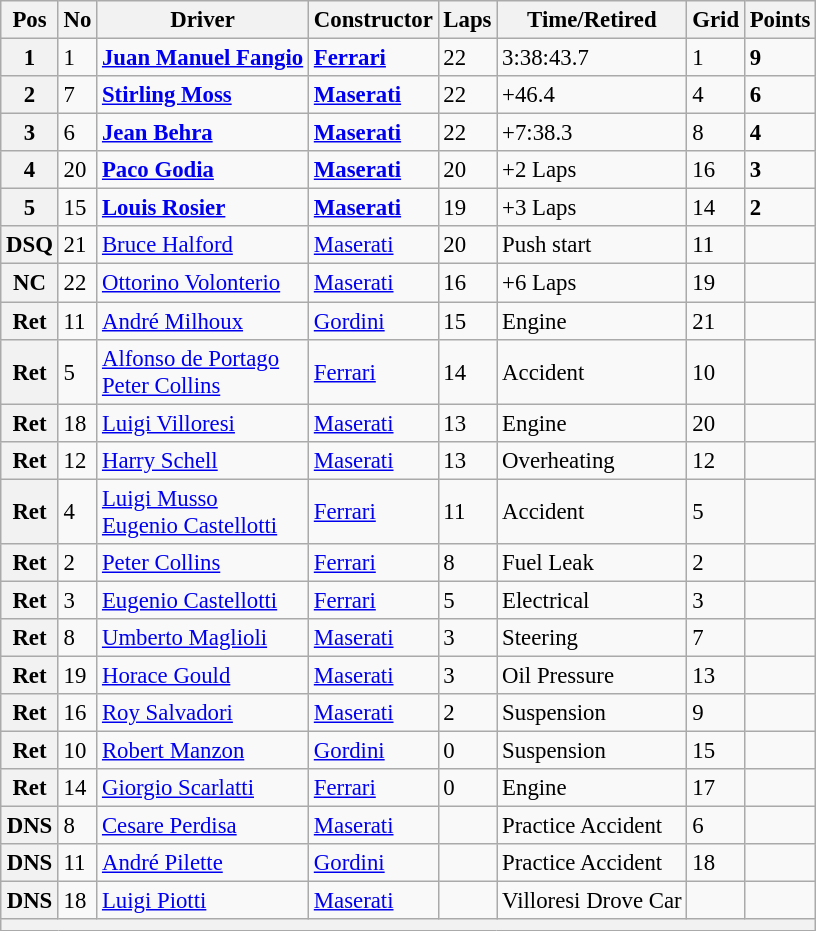<table class="wikitable" style="font-size: 95%;">
<tr>
<th>Pos</th>
<th>No</th>
<th>Driver</th>
<th>Constructor</th>
<th>Laps</th>
<th>Time/Retired</th>
<th>Grid</th>
<th>Points</th>
</tr>
<tr>
<th>1</th>
<td>1</td>
<td> <strong><a href='#'>Juan Manuel Fangio</a></strong></td>
<td><strong><a href='#'>Ferrari</a></strong></td>
<td>22</td>
<td>3:38:43.7</td>
<td>1</td>
<td><strong>9</strong></td>
</tr>
<tr>
<th>2</th>
<td>7</td>
<td> <strong><a href='#'>Stirling Moss</a></strong></td>
<td><strong><a href='#'>Maserati</a></strong></td>
<td>22</td>
<td>+46.4</td>
<td>4</td>
<td><strong>6</strong></td>
</tr>
<tr>
<th>3</th>
<td>6</td>
<td> <strong><a href='#'>Jean Behra</a></strong></td>
<td><strong><a href='#'>Maserati</a></strong></td>
<td>22</td>
<td>+7:38.3</td>
<td>8</td>
<td><strong>4</strong></td>
</tr>
<tr>
<th>4</th>
<td>20</td>
<td> <strong><a href='#'>Paco Godia</a></strong></td>
<td><strong><a href='#'>Maserati</a></strong></td>
<td>20</td>
<td>+2 Laps</td>
<td>16</td>
<td><strong>3</strong></td>
</tr>
<tr>
<th>5</th>
<td>15</td>
<td> <strong><a href='#'>Louis Rosier</a></strong></td>
<td><strong><a href='#'>Maserati</a></strong></td>
<td>19</td>
<td>+3 Laps</td>
<td>14</td>
<td><strong>2</strong></td>
</tr>
<tr>
<th>DSQ</th>
<td>21</td>
<td> <a href='#'>Bruce Halford</a></td>
<td><a href='#'>Maserati</a></td>
<td>20</td>
<td>Push start</td>
<td>11</td>
<td></td>
</tr>
<tr>
<th>NC</th>
<td>22</td>
<td> <a href='#'>Ottorino Volonterio</a></td>
<td><a href='#'>Maserati</a></td>
<td>16</td>
<td>+6 Laps</td>
<td>19</td>
<td></td>
</tr>
<tr>
<th>Ret</th>
<td>11</td>
<td> <a href='#'>André Milhoux</a></td>
<td><a href='#'>Gordini</a></td>
<td>15</td>
<td>Engine</td>
<td>21</td>
<td></td>
</tr>
<tr>
<th>Ret</th>
<td>5</td>
<td> <a href='#'>Alfonso de Portago</a><br> <a href='#'>Peter Collins</a></td>
<td><a href='#'>Ferrari</a></td>
<td>14</td>
<td>Accident</td>
<td>10</td>
<td></td>
</tr>
<tr>
<th>Ret</th>
<td>18</td>
<td> <a href='#'>Luigi Villoresi</a></td>
<td><a href='#'>Maserati</a></td>
<td>13</td>
<td>Engine</td>
<td>20</td>
<td></td>
</tr>
<tr>
<th>Ret</th>
<td>12</td>
<td> <a href='#'>Harry Schell</a></td>
<td><a href='#'>Maserati</a></td>
<td>13</td>
<td>Overheating</td>
<td>12</td>
<td></td>
</tr>
<tr>
<th>Ret</th>
<td>4</td>
<td> <a href='#'>Luigi Musso</a><br> <a href='#'>Eugenio Castellotti</a></td>
<td><a href='#'>Ferrari</a></td>
<td>11</td>
<td>Accident</td>
<td>5</td>
<td></td>
</tr>
<tr>
<th>Ret</th>
<td>2</td>
<td> <a href='#'>Peter Collins</a></td>
<td><a href='#'>Ferrari</a></td>
<td>8</td>
<td>Fuel Leak</td>
<td>2</td>
<td></td>
</tr>
<tr>
<th>Ret</th>
<td>3</td>
<td> <a href='#'>Eugenio Castellotti</a></td>
<td><a href='#'>Ferrari</a></td>
<td>5</td>
<td>Electrical</td>
<td>3</td>
<td></td>
</tr>
<tr>
<th>Ret</th>
<td>8</td>
<td> <a href='#'>Umberto Maglioli</a></td>
<td><a href='#'>Maserati</a></td>
<td>3</td>
<td>Steering</td>
<td>7</td>
<td></td>
</tr>
<tr>
<th>Ret</th>
<td>19</td>
<td> <a href='#'>Horace Gould</a></td>
<td><a href='#'>Maserati</a></td>
<td>3</td>
<td>Oil Pressure</td>
<td>13</td>
<td></td>
</tr>
<tr>
<th>Ret</th>
<td>16</td>
<td> <a href='#'>Roy Salvadori</a></td>
<td><a href='#'>Maserati</a></td>
<td>2</td>
<td>Suspension</td>
<td>9</td>
<td></td>
</tr>
<tr>
<th>Ret</th>
<td>10</td>
<td> <a href='#'>Robert Manzon</a></td>
<td><a href='#'>Gordini</a></td>
<td>0</td>
<td>Suspension</td>
<td>15</td>
<td></td>
</tr>
<tr>
<th>Ret</th>
<td>14</td>
<td> <a href='#'>Giorgio Scarlatti</a></td>
<td><a href='#'>Ferrari</a></td>
<td>0</td>
<td>Engine</td>
<td>17</td>
<td></td>
</tr>
<tr>
<th>DNS</th>
<td>8</td>
<td> <a href='#'>Cesare Perdisa</a></td>
<td><a href='#'>Maserati</a></td>
<td></td>
<td>Practice Accident</td>
<td>6</td>
<td></td>
</tr>
<tr>
<th>DNS</th>
<td>11</td>
<td> <a href='#'>André Pilette</a></td>
<td><a href='#'>Gordini</a></td>
<td></td>
<td>Practice Accident</td>
<td>18</td>
<td></td>
</tr>
<tr>
<th>DNS</th>
<td>18</td>
<td> <a href='#'>Luigi Piotti</a></td>
<td><a href='#'>Maserati</a></td>
<td></td>
<td>Villoresi Drove Car</td>
<td></td>
<td></td>
</tr>
<tr>
<th colspan="8"></th>
</tr>
</table>
